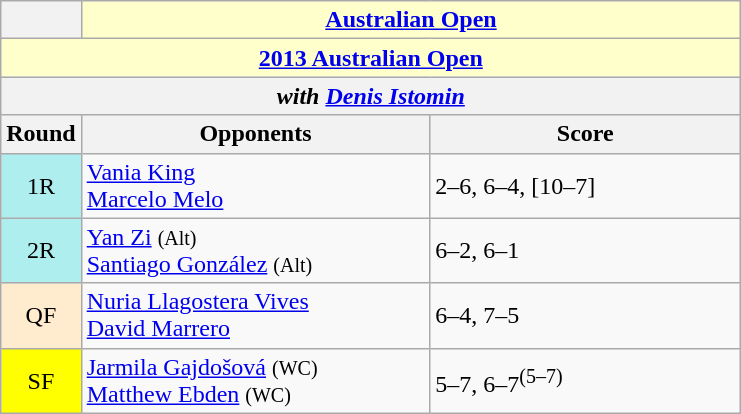<table class="wikitable collapsible collapsed">
<tr>
<th></th>
<th colspan=4 style="background:#ffc;"><a href='#'>Australian Open</a></th>
</tr>
<tr>
<th colspan=3 style="background:#ffc;"><a href='#'>2013 Australian Open</a></th>
</tr>
<tr>
<th colspan=3><em>with  <a href='#'>Denis Istomin</a></em></th>
</tr>
<tr>
<th>Round</th>
<th width=225>Opponents</th>
<th width=200>Score</th>
</tr>
<tr>
<td style="text-align:center; background:#afeeee;">1R</td>
<td> <a href='#'>Vania King</a><br> <a href='#'>Marcelo Melo</a></td>
<td>2–6, 6–4, [10–7]</td>
</tr>
<tr>
<td style="text-align:center; background:#afeeee;">2R</td>
<td> <a href='#'>Yan Zi</a> <small>(Alt)</small><br> <a href='#'>Santiago González</a> <small>(Alt)</small></td>
<td>6–2, 6–1</td>
</tr>
<tr>
<td style="text-align:center; background:#ffebcd;">QF</td>
<td> <a href='#'>Nuria Llagostera Vives</a><br> <a href='#'>David Marrero</a></td>
<td>6–4, 7–5</td>
</tr>
<tr>
<td style="text-align:center; background:yellow;">SF</td>
<td> <a href='#'>Jarmila Gajdošová</a> <small>(WC)</small><br> <a href='#'>Matthew Ebden</a> <small>(WC)</small></td>
<td>5–7, 6–7<sup>(5–7)</sup></td>
</tr>
</table>
